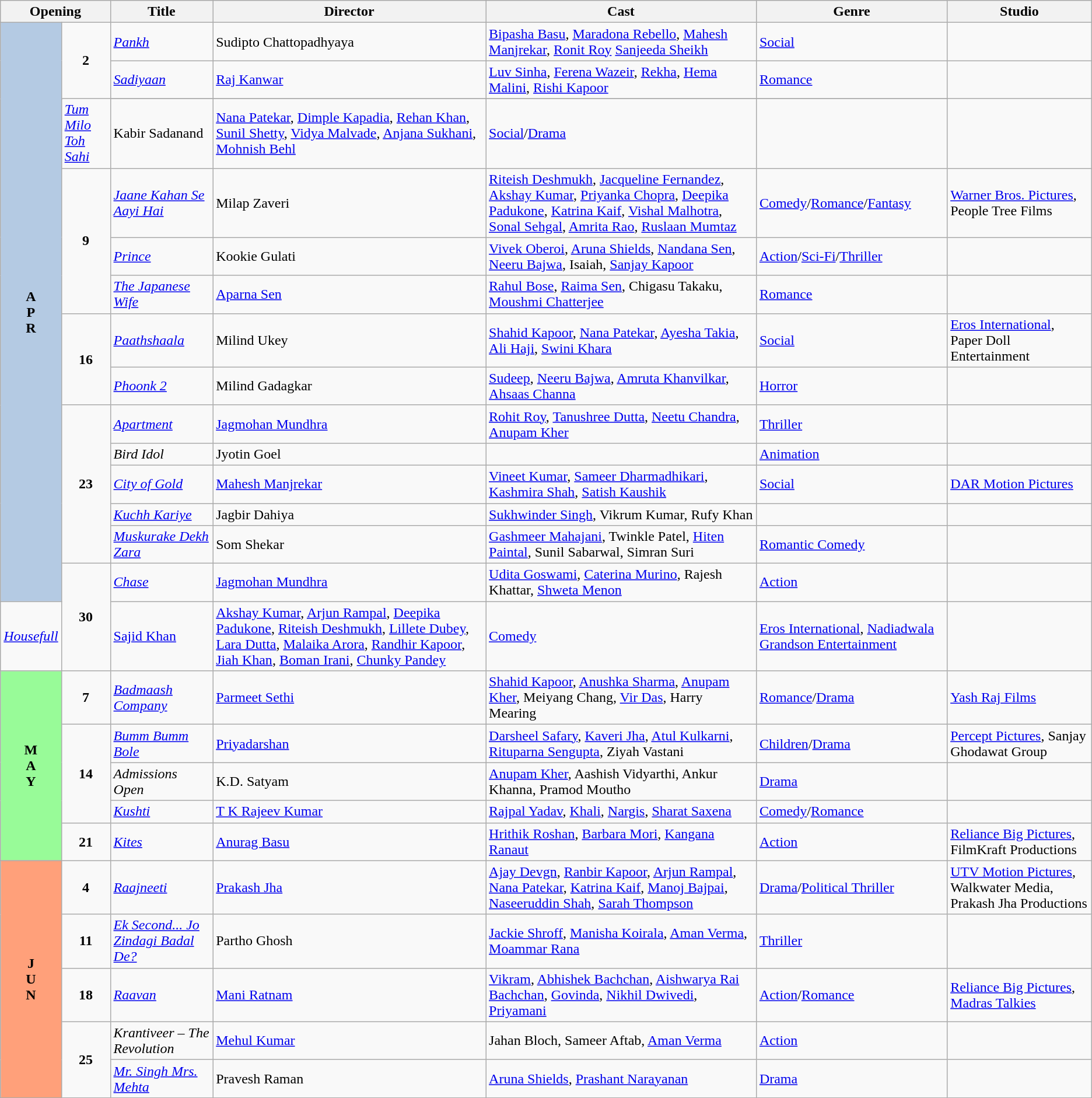<table class="wikitable">
<tr>
<th colspan="2">Opening</th>
<th>Title</th>
<th>Director</th>
<th>Cast</th>
<th>Genre</th>
<th>Studio</th>
</tr>
<tr>
<td rowspan="15"   style="text-align:center; background:#b4cae3;"><strong>A<br>P<br>R</strong></td>
<td rowspan="3" style="text-align:center;"><strong>2</strong></td>
<td><em><a href='#'>Pankh</a></em></td>
<td>Sudipto Chattopadhyaya</td>
<td><a href='#'>Bipasha Basu</a>, <a href='#'>Maradona Rebello</a>, <a href='#'>Mahesh Manjrekar</a>, <a href='#'>Ronit Roy</a> <a href='#'>Sanjeeda Sheikh</a></td>
<td><a href='#'>Social</a></td>
<td></td>
</tr>
<tr>
<td><em><a href='#'>Sadiyaan</a></em></td>
<td><a href='#'>Raj Kanwar</a></td>
<td><a href='#'>Luv Sinha</a>, <a href='#'>Ferena Wazeir</a>, <a href='#'>Rekha</a>, <a href='#'>Hema Malini</a>, <a href='#'>Rishi Kapoor</a></td>
<td><a href='#'>Romance</a></td>
<td></td>
</tr>
<tr>
</tr>
<tr>
<td><em><a href='#'>Tum Milo Toh Sahi</a></em></td>
<td>Kabir Sadanand</td>
<td><a href='#'>Nana Patekar</a>, <a href='#'>Dimple Kapadia</a>, <a href='#'>Rehan Khan</a>, <a href='#'>Sunil Shetty</a>, <a href='#'>Vidya Malvade</a>, <a href='#'>Anjana Sukhani</a>, <a href='#'>Mohnish Behl</a></td>
<td><a href='#'>Social</a>/<a href='#'>Drama</a></td>
<td></td>
</tr>
<tr>
<td rowspan="3" style="text-align:center;"><strong>9</strong></td>
<td><em><a href='#'>Jaane Kahan Se Aayi Hai</a></em></td>
<td>Milap Zaveri</td>
<td><a href='#'>Riteish Deshmukh</a>, <a href='#'>Jacqueline Fernandez</a>, <a href='#'>Akshay Kumar</a>, <a href='#'>Priyanka Chopra</a>, <a href='#'>Deepika Padukone</a>, <a href='#'>Katrina Kaif</a>, <a href='#'>Vishal Malhotra</a>, <a href='#'>Sonal Sehgal</a>, <a href='#'>Amrita Rao</a>, <a href='#'>Ruslaan Mumtaz</a></td>
<td><a href='#'>Comedy</a>/<a href='#'>Romance</a>/<a href='#'>Fantasy</a></td>
<td><a href='#'>Warner Bros. Pictures</a>, People Tree Films</td>
</tr>
<tr>
<td><em><a href='#'>Prince</a></em></td>
<td>Kookie Gulati</td>
<td><a href='#'>Vivek Oberoi</a>, <a href='#'>Aruna Shields</a>, <a href='#'>Nandana Sen</a>, <a href='#'>Neeru Bajwa</a>, Isaiah, <a href='#'>Sanjay Kapoor</a></td>
<td><a href='#'>Action</a>/<a href='#'>Sci-Fi</a>/<a href='#'>Thriller</a></td>
<td></td>
</tr>
<tr>
<td><em><a href='#'>The Japanese Wife</a></em></td>
<td><a href='#'>Aparna Sen</a></td>
<td><a href='#'>Rahul Bose</a>, <a href='#'>Raima Sen</a>, Chigasu Takaku, <a href='#'>Moushmi Chatterjee</a></td>
<td><a href='#'>Romance</a></td>
<td></td>
</tr>
<tr>
<td rowspan="2" style="text-align:center;"><strong>16</strong></td>
<td><em><a href='#'>Paathshaala</a></em></td>
<td>Milind Ukey</td>
<td><a href='#'>Shahid Kapoor</a>, <a href='#'>Nana Patekar</a>, <a href='#'>Ayesha Takia</a>, <a href='#'>Ali Haji</a>, <a href='#'>Swini Khara</a></td>
<td><a href='#'>Social</a></td>
<td><a href='#'>Eros International</a>, Paper Doll Entertainment</td>
</tr>
<tr>
<td><em><a href='#'>Phoonk 2</a></em></td>
<td>Milind Gadagkar</td>
<td><a href='#'>Sudeep</a>, <a href='#'>Neeru Bajwa</a>, <a href='#'>Amruta Khanvilkar</a>, <a href='#'>Ahsaas Channa</a></td>
<td><a href='#'>Horror</a></td>
<td></td>
</tr>
<tr>
<td rowspan="5" style="text-align:center;"><strong>23</strong></td>
<td><em><a href='#'>Apartment</a></em></td>
<td><a href='#'>Jagmohan Mundhra</a></td>
<td><a href='#'>Rohit Roy</a>, <a href='#'>Tanushree Dutta</a>, <a href='#'>Neetu Chandra</a>, <a href='#'>Anupam Kher</a></td>
<td><a href='#'>Thriller</a></td>
<td></td>
</tr>
<tr>
<td><em>Bird Idol</em></td>
<td>Jyotin Goel</td>
<td></td>
<td><a href='#'>Animation</a></td>
<td></td>
</tr>
<tr>
<td><em><a href='#'>City of Gold</a></em></td>
<td><a href='#'>Mahesh Manjrekar</a></td>
<td><a href='#'>Vineet Kumar</a>, <a href='#'>Sameer Dharmadhikari</a>, <a href='#'>Kashmira Shah</a>, <a href='#'>Satish Kaushik</a></td>
<td><a href='#'>Social</a></td>
<td><a href='#'>DAR Motion Pictures</a></td>
</tr>
<tr>
<td><em><a href='#'>Kuchh Kariye</a></em></td>
<td>Jagbir Dahiya</td>
<td><a href='#'>Sukhwinder Singh</a>, Vikrum Kumar, Rufy Khan</td>
<td></td>
<td></td>
</tr>
<tr>
<td><em><a href='#'>Muskurake Dekh Zara</a></em></td>
<td>Som Shekar</td>
<td><a href='#'>Gashmeer Mahajani</a>, Twinkle Patel, <a href='#'>Hiten Paintal</a>, Sunil Sabarwal, Simran Suri</td>
<td><a href='#'>Romantic Comedy</a></td>
<td></td>
</tr>
<tr>
<td rowspan="2" style="text-align:center;"><strong>30</strong></td>
<td><em><a href='#'>Chase</a></em></td>
<td><a href='#'>Jagmohan Mundhra</a></td>
<td><a href='#'>Udita Goswami</a>, <a href='#'>Caterina Murino</a>, Rajesh Khattar, <a href='#'>Shweta Menon</a></td>
<td><a href='#'>Action</a></td>
<td></td>
</tr>
<tr>
<td><em><a href='#'>Housefull</a></em></td>
<td><a href='#'>Sajid Khan</a></td>
<td><a href='#'>Akshay Kumar</a>, <a href='#'>Arjun Rampal</a>, <a href='#'>Deepika Padukone</a>, <a href='#'>Riteish Deshmukh</a>, <a href='#'>Lillete Dubey</a>, <a href='#'>Lara Dutta</a>, <a href='#'>Malaika Arora</a>, <a href='#'>Randhir Kapoor</a>, <a href='#'>Jiah Khan</a>, <a href='#'>Boman Irani</a>, <a href='#'>Chunky Pandey</a></td>
<td><a href='#'>Comedy</a></td>
<td><a href='#'>Eros International</a>, <a href='#'>Nadiadwala Grandson Entertainment</a></td>
</tr>
<tr>
<td rowspan="5"   style="text-align:center; background:#98fb98; textcolor:#000;"><strong>M<br>A<br>Y</strong></td>
<td style="text-align:center;"><strong>7</strong></td>
<td><em><a href='#'>Badmaash Company</a></em></td>
<td><a href='#'>Parmeet Sethi</a></td>
<td><a href='#'>Shahid Kapoor</a>, <a href='#'>Anushka Sharma</a>, <a href='#'>Anupam Kher</a>, Meiyang Chang, <a href='#'>Vir Das</a>, Harry Mearing</td>
<td><a href='#'>Romance</a>/<a href='#'>Drama</a></td>
<td><a href='#'>Yash Raj Films</a></td>
</tr>
<tr>
<td rowspan="3" style="text-align:center;"><strong>14</strong></td>
<td><em><a href='#'>Bumm Bumm Bole</a></em></td>
<td><a href='#'>Priyadarshan</a></td>
<td><a href='#'>Darsheel Safary</a>, <a href='#'>Kaveri Jha</a>, <a href='#'>Atul Kulkarni</a>, <a href='#'>Rituparna Sengupta</a>, Ziyah Vastani</td>
<td><a href='#'>Children</a>/<a href='#'>Drama</a></td>
<td><a href='#'>Percept Pictures</a>, Sanjay Ghodawat Group</td>
</tr>
<tr>
<td><em>Admissions Open</em></td>
<td>K.D. Satyam</td>
<td><a href='#'>Anupam Kher</a>, Aashish Vidyarthi, Ankur Khanna, Pramod Moutho</td>
<td><a href='#'>Drama</a></td>
<td></td>
</tr>
<tr>
<td><em><a href='#'>Kushti</a></em></td>
<td><a href='#'>T K Rajeev Kumar</a></td>
<td><a href='#'>Rajpal Yadav</a>, <a href='#'>Khali</a>, <a href='#'>Nargis</a>, <a href='#'>Sharat Saxena</a></td>
<td><a href='#'>Comedy</a>/<a href='#'>Romance</a></td>
<td></td>
</tr>
<tr>
<td rowspan="1" style="text-align:center;"><strong>21</strong></td>
<td><em><a href='#'>Kites</a></em></td>
<td><a href='#'>Anurag Basu</a></td>
<td><a href='#'>Hrithik Roshan</a>, <a href='#'>Barbara Mori</a>, <a href='#'>Kangana Ranaut</a></td>
<td><a href='#'>Action</a></td>
<td><a href='#'>Reliance Big Pictures</a>, FilmKraft Productions</td>
</tr>
<tr>
<td rowspan="6"   style="text-align:center; background:#ffa07a;u textcolor:#000;"><strong>J<br>U<br>N</strong></td>
<td style="text-align:center;"><strong>4</strong></td>
<td><em><a href='#'>Raajneeti</a></em></td>
<td><a href='#'>Prakash Jha</a></td>
<td><a href='#'>Ajay Devgn</a>, <a href='#'>Ranbir Kapoor</a>, <a href='#'>Arjun Rampal</a>, <a href='#'>Nana Patekar</a>, <a href='#'>Katrina Kaif</a>, <a href='#'>Manoj Bajpai</a>, <a href='#'>Naseeruddin Shah</a>, <a href='#'>Sarah Thompson</a></td>
<td><a href='#'>Drama</a>/<a href='#'>Political Thriller</a></td>
<td><a href='#'>UTV Motion Pictures</a>, Walkwater Media, Prakash Jha Productions</td>
</tr>
<tr>
<td style="text-align:center;"><strong>11</strong></td>
<td><em><a href='#'>Ek Second... Jo Zindagi Badal De?</a></em></td>
<td>Partho Ghosh</td>
<td><a href='#'>Jackie Shroff</a>, <a href='#'>Manisha Koirala</a>, <a href='#'>Aman Verma</a>, <a href='#'>Moammar Rana</a></td>
<td><a href='#'>Thriller</a></td>
<td></td>
</tr>
<tr>
<td style="text-align:center;"><strong>18</strong></td>
<td><em><a href='#'>Raavan</a></em></td>
<td><a href='#'>Mani Ratnam</a></td>
<td><a href='#'>Vikram</a>, <a href='#'>Abhishek Bachchan</a>, <a href='#'>Aishwarya Rai Bachchan</a>, <a href='#'>Govinda</a>, <a href='#'>Nikhil Dwivedi</a>, <a href='#'>Priyamani</a></td>
<td><a href='#'>Action</a>/<a href='#'>Romance</a></td>
<td><a href='#'>Reliance Big Pictures</a>, <a href='#'>Madras Talkies</a></td>
</tr>
<tr>
<td rowspan="2" style="text-align:center;"><strong>25</strong></td>
<td><em>Krantiveer – The Revolution</em></td>
<td><a href='#'>Mehul Kumar</a></td>
<td>Jahan Bloch, Sameer Aftab, <a href='#'>Aman Verma</a></td>
<td><a href='#'>Action</a></td>
<td></td>
</tr>
<tr>
<td><em><a href='#'>Mr. Singh Mrs. Mehta</a></em></td>
<td>Pravesh Raman</td>
<td><a href='#'>Aruna Shields</a>, <a href='#'>Prashant Narayanan</a></td>
<td><a href='#'>Drama</a></td>
<td></td>
</tr>
</table>
